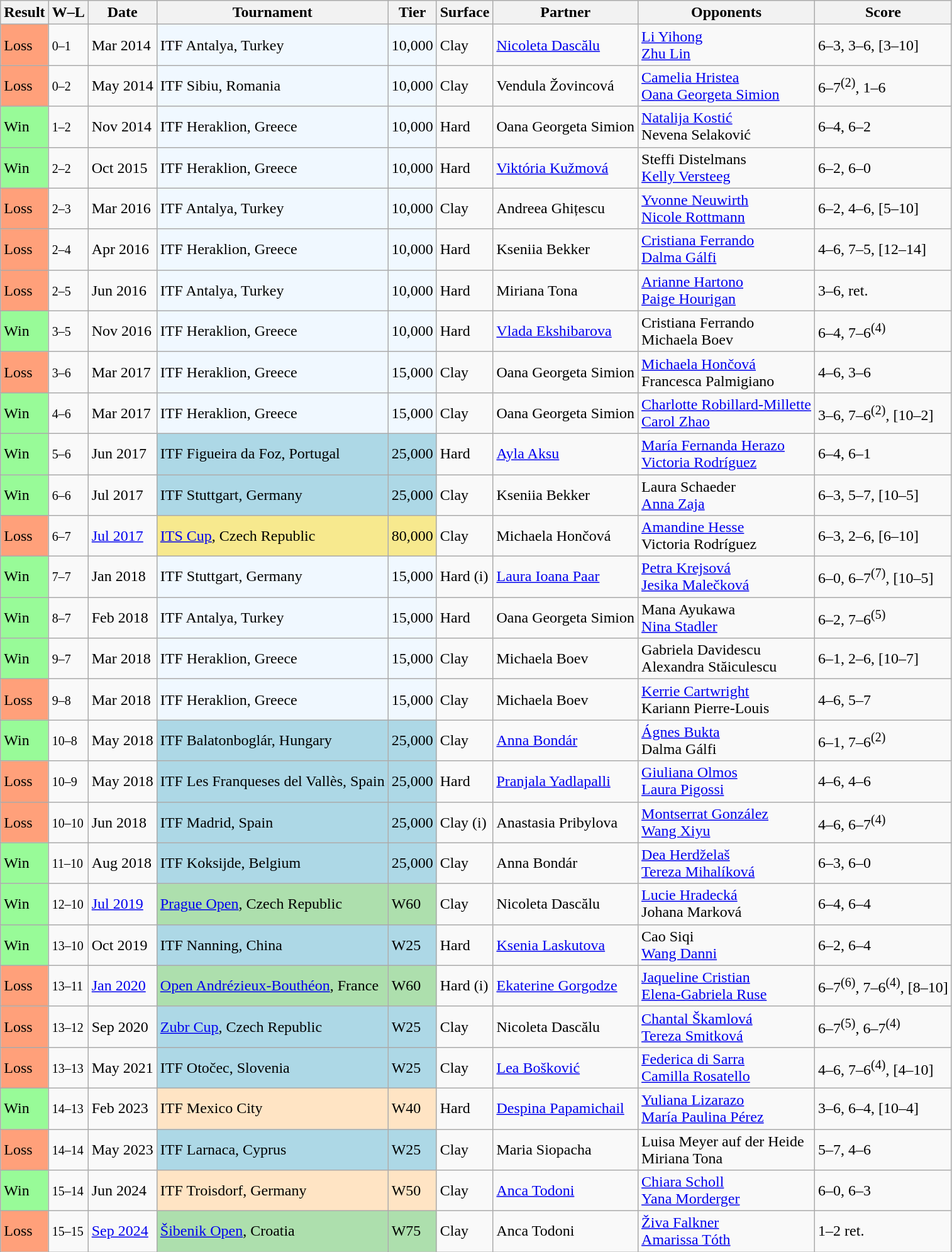<table class="sortable wikitable nowrap">
<tr>
<th>Result</th>
<th class="unsortable">W–L</th>
<th>Date</th>
<th>Tournament</th>
<th>Tier</th>
<th>Surface</th>
<th>Partner</th>
<th>Opponents</th>
<th class="unsortable">Score</th>
</tr>
<tr>
<td style="background:#ffa07a;">Loss</td>
<td><small>0–1</small></td>
<td>Mar 2014</td>
<td style="background:#f0f8ff;">ITF Antalya, Turkey</td>
<td style="background:#f0f8ff;">10,000</td>
<td>Clay</td>
<td> <a href='#'>Nicoleta Dascălu</a></td>
<td> <a href='#'>Li Yihong</a> <br>  <a href='#'>Zhu Lin</a></td>
<td>6–3, 3–6, [3–10]</td>
</tr>
<tr>
<td style="background:#ffa07a;">Loss</td>
<td><small>0–2</small></td>
<td>May 2014</td>
<td style="background:#f0f8ff;">ITF Sibiu, Romania</td>
<td style="background:#f0f8ff;">10,000</td>
<td>Clay</td>
<td> Vendula Žovincová</td>
<td> <a href='#'>Camelia Hristea</a> <br>  <a href='#'>Oana Georgeta Simion</a></td>
<td>6–7<sup>(2)</sup>, 1–6</td>
</tr>
<tr>
<td style="background:#98fb98;">Win</td>
<td><small>1–2</small></td>
<td>Nov 2014</td>
<td style="background:#f0f8ff;">ITF Heraklion, Greece</td>
<td style="background:#f0f8ff;">10,000</td>
<td>Hard</td>
<td> Oana Georgeta Simion</td>
<td> <a href='#'>Natalija Kostić</a> <br>  Nevena Selaković</td>
<td>6–4, 6–2</td>
</tr>
<tr>
<td style="background:#98fb98;">Win</td>
<td><small>2–2</small></td>
<td>Oct 2015</td>
<td style="background:#f0f8ff;">ITF Heraklion, Greece</td>
<td style="background:#f0f8ff;">10,000</td>
<td>Hard</td>
<td> <a href='#'>Viktória Kužmová</a></td>
<td> Steffi Distelmans <br>  <a href='#'>Kelly Versteeg</a></td>
<td>6–2, 6–0</td>
</tr>
<tr>
<td style="background:#ffa07a;">Loss</td>
<td><small>2–3</small></td>
<td>Mar 2016</td>
<td style="background:#f0f8ff;">ITF Antalya, Turkey</td>
<td style="background:#f0f8ff;">10,000</td>
<td>Clay</td>
<td> Andreea Ghițescu</td>
<td> <a href='#'>Yvonne Neuwirth</a> <br>  <a href='#'>Nicole Rottmann</a></td>
<td>6–2, 4–6, [5–10]</td>
</tr>
<tr>
<td style="background:#ffa07a;">Loss</td>
<td><small>2–4</small></td>
<td>Apr 2016</td>
<td style="background:#f0f8ff;">ITF Heraklion, Greece</td>
<td style="background:#f0f8ff;">10,000</td>
<td>Hard</td>
<td> Kseniia Bekker</td>
<td> <a href='#'>Cristiana Ferrando</a> <br>  <a href='#'>Dalma Gálfi</a></td>
<td>4–6, 7–5, [12–14]</td>
</tr>
<tr>
<td style="background:#ffa07a;">Loss</td>
<td><small>2–5</small></td>
<td>Jun 2016</td>
<td style="background:#f0f8ff;">ITF Antalya, Turkey</td>
<td style="background:#f0f8ff;">10,000</td>
<td>Hard</td>
<td> Miriana Tona</td>
<td> <a href='#'>Arianne Hartono</a> <br>  <a href='#'>Paige Hourigan</a></td>
<td>3–6, ret.</td>
</tr>
<tr>
<td style="background:#98fb98;">Win</td>
<td><small>3–5</small></td>
<td>Nov 2016</td>
<td style="background:#f0f8ff;">ITF Heraklion, Greece</td>
<td style="background:#f0f8ff;">10,000</td>
<td>Hard</td>
<td> <a href='#'>Vlada Ekshibarova</a></td>
<td> Cristiana Ferrando <br>  Michaela Boev</td>
<td>6–4, 7–6<sup>(4)</sup></td>
</tr>
<tr>
<td style="background:#ffa07a;">Loss</td>
<td><small>3–6</small></td>
<td>Mar 2017</td>
<td style="background:#f0f8ff;">ITF Heraklion, Greece</td>
<td style="background:#f0f8ff;">15,000</td>
<td>Clay</td>
<td> Oana Georgeta Simion</td>
<td> <a href='#'>Michaela Hončová</a> <br>  Francesca Palmigiano</td>
<td>4–6, 3–6</td>
</tr>
<tr>
<td style="background:#98fb98;">Win</td>
<td><small>4–6</small></td>
<td>Mar 2017</td>
<td style="background:#f0f8ff;">ITF Heraklion, Greece</td>
<td style="background:#f0f8ff;">15,000</td>
<td>Clay</td>
<td> Oana Georgeta Simion</td>
<td> <a href='#'>Charlotte Robillard-Millette</a> <br>  <a href='#'>Carol Zhao</a></td>
<td>3–6, 7–6<sup>(2)</sup>, [10–2]</td>
</tr>
<tr>
<td style="background:#98fb98;">Win</td>
<td><small>5–6</small></td>
<td>Jun 2017</td>
<td style="background:lightblue;">ITF Figueira da Foz, Portugal</td>
<td style="background:lightblue;">25,000</td>
<td>Hard</td>
<td> <a href='#'>Ayla Aksu</a></td>
<td> <a href='#'>María Fernanda Herazo</a> <br>  <a href='#'>Victoria Rodríguez</a></td>
<td>6–4, 6–1</td>
</tr>
<tr>
<td style="background:#98fb98;">Win</td>
<td><small>6–6</small></td>
<td>Jul 2017</td>
<td style="background:lightblue;">ITF Stuttgart, Germany</td>
<td style="background:lightblue;">25,000</td>
<td>Clay</td>
<td> Kseniia Bekker</td>
<td> Laura Schaeder <br>  <a href='#'>Anna Zaja</a></td>
<td>6–3, 5–7, [10–5]</td>
</tr>
<tr>
<td style="background:#ffa07a;">Loss</td>
<td><small>6–7</small></td>
<td><a href='#'>Jul 2017</a></td>
<td style="background:#f7e98e;"><a href='#'>ITS Cup</a>, Czech Republic</td>
<td style="background:#f7e98e;">80,000</td>
<td>Clay</td>
<td> Michaela Hončová</td>
<td> <a href='#'>Amandine Hesse</a> <br>  Victoria Rodríguez</td>
<td>6–3, 2–6, [6–10]</td>
</tr>
<tr>
<td style="background:#98fb98;">Win</td>
<td><small>7–7</small></td>
<td>Jan 2018</td>
<td style="background:#f0f8ff;">ITF Stuttgart, Germany</td>
<td style="background:#f0f8ff;">15,000</td>
<td>Hard (i)</td>
<td> <a href='#'>Laura Ioana Paar</a></td>
<td> <a href='#'>Petra Krejsová</a> <br>  <a href='#'>Jesika Malečková</a></td>
<td>6–0, 6–7<sup>(7)</sup>, [10–5]</td>
</tr>
<tr>
<td style="background:#98fb98;">Win</td>
<td><small>8–7</small></td>
<td>Feb 2018</td>
<td style="background:#f0f8ff;">ITF Antalya, Turkey</td>
<td style="background:#f0f8ff;">15,000</td>
<td>Hard</td>
<td> Oana Georgeta Simion</td>
<td> Mana Ayukawa <br>  <a href='#'>Nina Stadler</a></td>
<td>6–2, 7–6<sup>(5)</sup></td>
</tr>
<tr>
<td style="background:#98fb98;">Win</td>
<td><small>9–7</small></td>
<td>Mar 2018</td>
<td style="background:#f0f8ff;">ITF Heraklion, Greece</td>
<td style="background:#f0f8ff;">15,000</td>
<td>Clay</td>
<td> Michaela Boev</td>
<td> Gabriela Davidescu <br>  Alexandra Stăiculescu</td>
<td>6–1, 2–6, [10–7]</td>
</tr>
<tr>
<td style="background:#ffa07a;">Loss</td>
<td><small>9–8</small></td>
<td>Mar 2018</td>
<td style="background:#f0f8ff;">ITF Heraklion, Greece</td>
<td style="background:#f0f8ff;">15,000</td>
<td>Clay</td>
<td> Michaela Boev</td>
<td> <a href='#'>Kerrie Cartwright</a> <br>  Kariann Pierre-Louis</td>
<td>4–6, 5–7</td>
</tr>
<tr>
<td style="background:#98fb98;">Win</td>
<td><small>10–8</small></td>
<td>May 2018</td>
<td style="background:lightblue;">ITF Balatonboglár, Hungary</td>
<td style="background:lightblue;">25,000</td>
<td>Clay</td>
<td> <a href='#'>Anna Bondár</a></td>
<td> <a href='#'>Ágnes Bukta</a> <br>  Dalma Gálfi</td>
<td>6–1, 7–6<sup>(2)</sup></td>
</tr>
<tr>
<td bgcolor="FFA07A">Loss</td>
<td><small>10–9</small></td>
<td>May 2018</td>
<td style="background:lightblue;">ITF Les Franqueses del Vallès, Spain</td>
<td style="background:lightblue;">25,000</td>
<td>Hard</td>
<td> <a href='#'>Pranjala Yadlapalli</a></td>
<td> <a href='#'>Giuliana Olmos</a> <br>  <a href='#'>Laura Pigossi</a></td>
<td>4–6, 4–6</td>
</tr>
<tr>
<td bgcolor="FFA07A">Loss</td>
<td><small>10–10</small></td>
<td>Jun 2018</td>
<td style="background:lightblue;">ITF Madrid, Spain</td>
<td style="background:lightblue;">25,000</td>
<td>Clay (i)</td>
<td> Anastasia Pribylova</td>
<td> <a href='#'>Montserrat González</a> <br>  <a href='#'>Wang Xiyu</a></td>
<td>4–6, 6–7<sup>(4)</sup></td>
</tr>
<tr>
<td style="background:#98fb98;">Win</td>
<td><small>11–10</small></td>
<td>Aug 2018</td>
<td style="background:lightblue;">ITF Koksijde, Belgium</td>
<td style="background:lightblue;">25,000</td>
<td>Clay</td>
<td> Anna Bondár</td>
<td> <a href='#'>Dea Herdželaš</a> <br>  <a href='#'>Tereza Mihalíková</a></td>
<td>6–3, 6–0</td>
</tr>
<tr>
<td style="background:#98fb98;">Win</td>
<td><small>12–10</small></td>
<td><a href='#'>Jul 2019</a></td>
<td style="background:#addfad;"><a href='#'>Prague Open</a>, Czech Republic</td>
<td style="background:#addfad;">W60</td>
<td>Clay</td>
<td> Nicoleta Dascălu</td>
<td> <a href='#'>Lucie Hradecká</a> <br>  Johana Marková</td>
<td>6–4, 6–4</td>
</tr>
<tr>
<td style="background:#98fb98;">Win</td>
<td><small>13–10</small></td>
<td>Oct 2019</td>
<td style="background:lightblue;">ITF Nanning, China</td>
<td style="background:lightblue;">W25</td>
<td>Hard</td>
<td> <a href='#'>Ksenia Laskutova</a></td>
<td> Cao Siqi <br>  <a href='#'>Wang Danni</a></td>
<td>6–2, 6–4</td>
</tr>
<tr>
<td bgcolor="FFA07A">Loss</td>
<td><small>13–11</small></td>
<td><a href='#'>Jan 2020</a></td>
<td style="background:#addfad;"><a href='#'>Open Andrézieux-Bouthéon</a>, France</td>
<td style="background:#addfad;">W60</td>
<td>Hard (i)</td>
<td> <a href='#'>Ekaterine Gorgodze</a></td>
<td> <a href='#'>Jaqueline Cristian</a> <br>  <a href='#'>Elena-Gabriela Ruse</a></td>
<td>6–7<sup>(6)</sup>, 7–6<sup>(4)</sup>, [8–10]</td>
</tr>
<tr>
<td bgcolor="FFA07A">Loss</td>
<td><small>13–12</small></td>
<td>Sep 2020</td>
<td style="background:lightblue;"><a href='#'>Zubr Cup</a>, Czech Republic</td>
<td style="background:lightblue;">W25</td>
<td>Clay</td>
<td> Nicoleta Dascălu</td>
<td> <a href='#'>Chantal Škamlová</a> <br>  <a href='#'>Tereza Smitková</a></td>
<td>6–7<sup>(5)</sup>, 6–7<sup>(4)</sup></td>
</tr>
<tr>
<td bgcolor="FFA07A">Loss</td>
<td><small>13–13</small></td>
<td>May 2021</td>
<td style="background:lightblue;">ITF Otočec, Slovenia</td>
<td style="background:lightblue;">W25</td>
<td>Clay</td>
<td> <a href='#'>Lea Bošković</a></td>
<td> <a href='#'>Federica di Sarra</a> <br>  <a href='#'>Camilla Rosatello</a></td>
<td>4–6, 7–6<sup>(4)</sup>, [4–10]</td>
</tr>
<tr>
<td style="background:#98fb98;">Win</td>
<td><small>14–13</small></td>
<td>Feb 2023</td>
<td style="background:#ffe4c4;">ITF Mexico City</td>
<td style="background:#ffe4c4;">W40</td>
<td>Hard</td>
<td> <a href='#'>Despina Papamichail</a></td>
<td> <a href='#'>Yuliana Lizarazo</a> <br>  <a href='#'>María Paulina Pérez</a></td>
<td>3–6, 6–4, [10–4]</td>
</tr>
<tr>
<td bgcolor="FFA07A">Loss</td>
<td><small>14–14</small></td>
<td>May 2023</td>
<td style="background:lightblue;">ITF Larnaca, Cyprus</td>
<td style="background:lightblue;">W25</td>
<td>Clay</td>
<td> Maria Siopacha</td>
<td> Luisa Meyer auf der Heide <br>  Miriana Tona</td>
<td>5–7, 4–6</td>
</tr>
<tr>
<td style="background:#98fb98;">Win</td>
<td><small>15–14</small></td>
<td>Jun 2024</td>
<td style="background:#ffe4c4;">ITF Troisdorf, Germany</td>
<td style="background:#ffe4c4;">W50</td>
<td>Clay</td>
<td> <a href='#'>Anca Todoni</a></td>
<td> <a href='#'>Chiara Scholl</a> <br>  <a href='#'>Yana Morderger</a></td>
<td>6–0, 6–3</td>
</tr>
<tr>
<td bgcolor="FFA07A">Loss</td>
<td><small>15–15</small></td>
<td><a href='#'>Sep 2024</a></td>
<td style="background:#addfad;"><a href='#'>Šibenik Open</a>, Croatia</td>
<td style="background:#addfad;">W75</td>
<td>Clay</td>
<td> Anca Todoni</td>
<td> <a href='#'>Živa Falkner</a> <br>  <a href='#'>Amarissa Tóth</a></td>
<td>1–2 ret.</td>
</tr>
</table>
